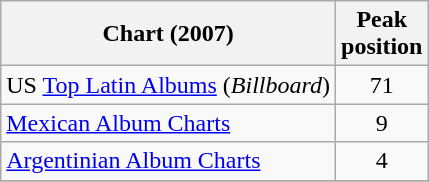<table class="wikitable">
<tr>
<th align="left">Chart (2007)</th>
<th align="left">Peak<br>position</th>
</tr>
<tr>
<td align="left">US <a href='#'>Top Latin Albums</a> (<em>Billboard</em>)</td>
<td style="text-align:center;">71</td>
</tr>
<tr>
<td align="left"><a href='#'>Mexican Album Charts</a></td>
<td style="text-align:center;">9</td>
</tr>
<tr>
<td align="left"><a href='#'>Argentinian Album Charts</a></td>
<td style="text-align:center;">4</td>
</tr>
<tr>
</tr>
</table>
